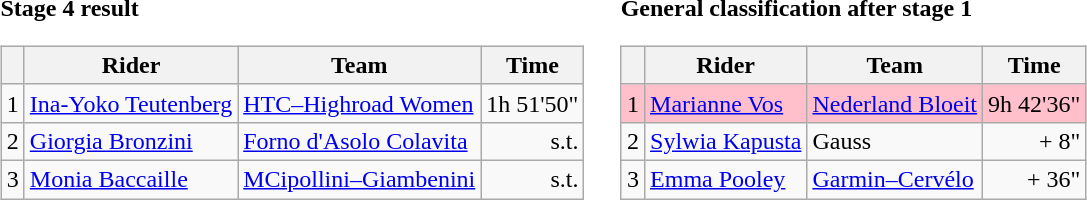<table>
<tr>
<td><strong>Stage 4 result</strong><br><table class="wikitable">
<tr>
<th></th>
<th>Rider</th>
<th>Team</th>
<th>Time</th>
</tr>
<tr>
<td>1</td>
<td> <a href='#'>Ina-Yoko Teutenberg</a></td>
<td><a href='#'>HTC–Highroad Women</a></td>
<td align=right>1h 51'50"</td>
</tr>
<tr>
<td align=right>2</td>
<td> <a href='#'>Giorgia Bronzini</a></td>
<td><a href='#'>Forno d'Asolo Colavita</a></td>
<td align=right>s.t.</td>
</tr>
<tr>
<td align=right>3</td>
<td> <a href='#'>Monia Baccaille</a></td>
<td><a href='#'>MCipollini–Giambenini</a></td>
<td align=right>s.t.</td>
</tr>
</table>
</td>
<td></td>
<td><strong>General classification after stage 1</strong><br><table class="wikitable">
<tr>
<th></th>
<th>Rider</th>
<th>Team</th>
<th>Time</th>
</tr>
<tr bgcolor=#ffc0cb>
<td align=right>1</td>
<td> <a href='#'>Marianne Vos</a></td>
<td><a href='#'>Nederland Bloeit</a></td>
<td align=right>9h 42'36"</td>
</tr>
<tr>
<td align=right>2</td>
<td> <a href='#'>Sylwia Kapusta</a></td>
<td>Gauss</td>
<td align=right>+ 8"</td>
</tr>
<tr>
<td align=right>3</td>
<td> <a href='#'>Emma Pooley</a></td>
<td><a href='#'>Garmin–Cervélo</a></td>
<td align=right>+ 36"</td>
</tr>
</table>
</td>
</tr>
</table>
